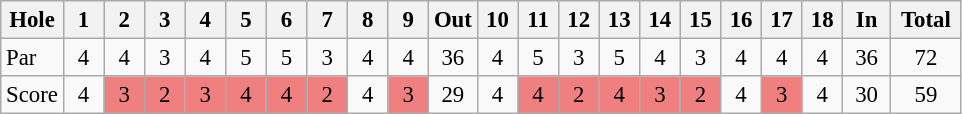<table class=wikitable style="font-size: 95%; text-align:center">
<tr>
<th align="left">Hole</th>
<th style="width:20px">1</th>
<th style="width:20px">2</th>
<th style="width:20px">3</th>
<th style="width:20px">4</th>
<th style="width:20px">5</th>
<th style="width:20px">6</th>
<th style="width:20px">7</th>
<th style="width:20px">8</th>
<th style="width:20px">9</th>
<th style="width:25px">Out</th>
<th style="width:20px">10</th>
<th style="width:20px">11</th>
<th style="width:20px">12</th>
<th style="width:20px">13</th>
<th style="width:20px">14</th>
<th style="width:20px">15</th>
<th style="width:20px">16</th>
<th style="width:20px">17</th>
<th style="width:20px">18</th>
<th style="width:25px">In</th>
<th style="width:40px">Total</th>
</tr>
<tr>
<td align=left>Par</td>
<td>4</td>
<td>4</td>
<td>3</td>
<td>4</td>
<td>5</td>
<td>5</td>
<td>3</td>
<td>4</td>
<td>4</td>
<td>36</td>
<td>4</td>
<td>5</td>
<td>3</td>
<td>5</td>
<td>4</td>
<td>3</td>
<td>4</td>
<td>4</td>
<td>4</td>
<td>36</td>
<td>72</td>
</tr>
<tr>
<td align=left>Score</td>
<td>4</td>
<td style="background:#f08080;">3</td>
<td style="background:#f08080;">2</td>
<td style="background:#f08080;">3</td>
<td style="background:#f08080;">4</td>
<td style="background:#f08080;">4</td>
<td style="background:#f08080;">2</td>
<td>4</td>
<td style="background:#f08080;">3</td>
<td>29</td>
<td>4</td>
<td style="background:#f08080;">4</td>
<td style="background:#f08080;">2</td>
<td style="background:#f08080;">4</td>
<td style="background:#f08080;">3</td>
<td style="background:#f08080;">2</td>
<td>4</td>
<td style="background:#f08080;">3</td>
<td>4</td>
<td>30</td>
<td>59</td>
</tr>
</table>
